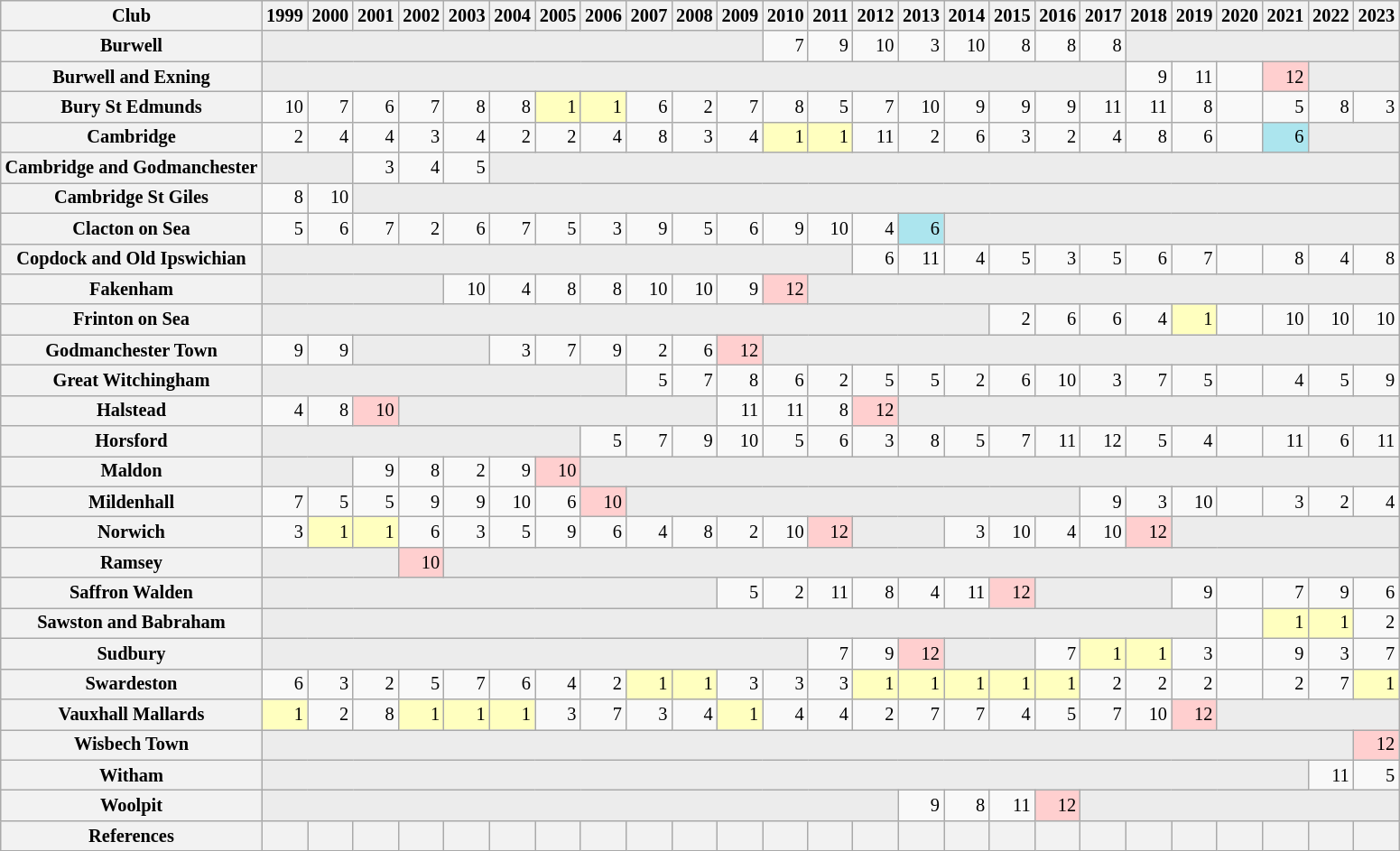<table class="wikitable plainrowheaders" style="font-size:85%; text-align: right;">
<tr>
<th scope="col">Club</th>
<th scope="col">1999</th>
<th scope="col">2000</th>
<th scope="col">2001</th>
<th scope="col">2002</th>
<th scope="col">2003</th>
<th scope="col">2004</th>
<th scope="col">2005</th>
<th scope="col">2006</th>
<th scope="col">2007</th>
<th scope="col">2008</th>
<th scope="col">2009</th>
<th scope="col">2010</th>
<th scope="col">2011</th>
<th scope="col">2012</th>
<th scope="col">2013</th>
<th scope="col">2014</th>
<th scope="col">2015</th>
<th scope="col">2016</th>
<th scope="col">2017</th>
<th scope="col">2018</th>
<th scope="col">2019</th>
<th scope="col">2020</th>
<th scope="col">2021</th>
<th scope="col">2022</th>
<th scope="col">2023</th>
</tr>
<tr>
<th scope="row">Burwell </th>
<td bgcolor="#ececec" colspan="11"></td>
<td>7</td>
<td>9</td>
<td>10</td>
<td>3</td>
<td>10</td>
<td>8</td>
<td>8</td>
<td>8</td>
<td bgcolor="#ececec" colspan="6"></td>
</tr>
<tr>
<th scope="row">Burwell and Exning </th>
<td bgcolor="#ececec" colspan="19"></td>
<td>9</td>
<td>11</td>
<td></td>
<td bgcolor="#ffcfcf">12</td>
<td bgcolor="#ececec" colspan="2"></td>
</tr>
<tr>
<th scope="row">Bury St Edmunds</th>
<td>10</td>
<td>7</td>
<td>6</td>
<td>7</td>
<td>8</td>
<td>8</td>
<td bgcolor="#ffffbf">1</td>
<td bgcolor="#ffffbf">1</td>
<td>6</td>
<td>2</td>
<td>7</td>
<td>8</td>
<td>5</td>
<td>7</td>
<td>10</td>
<td>9</td>
<td>9</td>
<td>9</td>
<td>11</td>
<td>11</td>
<td>8</td>
<td></td>
<td>5</td>
<td>8</td>
<td>3</td>
</tr>
<tr>
<th scope="row">Cambridge </th>
<td>2</td>
<td>4</td>
<td>4</td>
<td>3</td>
<td>4</td>
<td>2</td>
<td>2</td>
<td>4</td>
<td>8</td>
<td>3</td>
<td>4</td>
<td bgcolor="#ffffbf">1</td>
<td bgcolor="#ffffbf">1</td>
<td>11</td>
<td>2</td>
<td>6</td>
<td>3</td>
<td>2</td>
<td>4</td>
<td>8</td>
<td>6</td>
<td></td>
<td bgcolor="#ace5ee">6</td>
<td bgcolor="#ececec" colspan="2"></td>
</tr>
<tr>
<th scope="row">Cambridge and Godmanchester </th>
<td bgcolor="#ececec" colspan="2"></td>
<td>3</td>
<td>4</td>
<td>5</td>
<td bgcolor="#ececec" colspan="20"></td>
</tr>
<tr>
<th scope="row">Cambridge St Giles </th>
<td>8</td>
<td>10</td>
<td bgcolor="#ececec" colspan="23"></td>
</tr>
<tr>
<th scope="row">Clacton on Sea </th>
<td>5</td>
<td>6</td>
<td>7</td>
<td>2</td>
<td>6</td>
<td>7</td>
<td>5</td>
<td>3</td>
<td>9</td>
<td>5</td>
<td>6</td>
<td>9</td>
<td>10</td>
<td>4</td>
<td bgcolor="#ace5ee">6</td>
<td bgcolor="#ececec" colspan="10"></td>
</tr>
<tr>
<th scope="row">Copdock and Old Ipswichian</th>
<td bgcolor="#ececec" colspan="13"></td>
<td>6</td>
<td>11</td>
<td>4</td>
<td>5</td>
<td>3</td>
<td>5</td>
<td>6</td>
<td>7</td>
<td></td>
<td>8</td>
<td>4</td>
<td>8</td>
</tr>
<tr>
<th scope="row">Fakenham</th>
<td bgcolor="#ececec" colspan="4"></td>
<td>10</td>
<td>4</td>
<td>8</td>
<td>8</td>
<td>10</td>
<td>10</td>
<td>9</td>
<td bgcolor="#ffcfcf">12</td>
<td bgcolor="#ececec" colspan="13"></td>
</tr>
<tr>
<th scope="row">Frinton on Sea</th>
<td bgcolor="#ececec" colspan="16"></td>
<td>2</td>
<td>6</td>
<td>6</td>
<td>4</td>
<td bgcolor="#ffffbf">1</td>
<td></td>
<td>10</td>
<td>10</td>
<td>10</td>
</tr>
<tr>
<th scope="row">Godmanchester Town </th>
<td>9</td>
<td>9</td>
<td bgcolor="#ececec" colspan="3"></td>
<td>3</td>
<td>7</td>
<td>9</td>
<td>2</td>
<td>6</td>
<td bgcolor="#ffcfcf">12</td>
<td bgcolor="#ececec" colspan="14"></td>
</tr>
<tr>
<th scope="row">Great Witchingham</th>
<td bgcolor="#ececec" colspan="8"></td>
<td>5</td>
<td>7</td>
<td>8</td>
<td>6</td>
<td>2</td>
<td>5</td>
<td>5</td>
<td>2</td>
<td>6</td>
<td>10</td>
<td>3</td>
<td>7</td>
<td>5</td>
<td></td>
<td>4</td>
<td>5</td>
<td>9</td>
</tr>
<tr>
<th scope="row">Halstead</th>
<td>4</td>
<td>8</td>
<td bgcolor="#ffcfcf">10</td>
<td bgcolor="#ececec" colspan="7"></td>
<td>11</td>
<td>11</td>
<td>8</td>
<td bgcolor="#ffcfcf">12</td>
<td bgcolor="#ececec" colspan="11"></td>
</tr>
<tr>
<th scope="row">Horsford</th>
<td bgcolor="#ececec" colspan="7"></td>
<td>5</td>
<td>7</td>
<td>9</td>
<td>10</td>
<td>5</td>
<td>6</td>
<td>3</td>
<td>8</td>
<td>5</td>
<td>7</td>
<td>11</td>
<td>12</td>
<td>5</td>
<td>4</td>
<td></td>
<td>11</td>
<td>6</td>
<td>11</td>
</tr>
<tr>
<th scope="row">Maldon</th>
<td bgcolor="#ececec" colspan="2"></td>
<td>9</td>
<td>8</td>
<td>2</td>
<td>9</td>
<td bgcolor="#ffcfcf">10</td>
<td bgcolor="#ececec" colspan="18"></td>
</tr>
<tr>
<th scope="row">Mildenhall</th>
<td>7</td>
<td>5</td>
<td>5</td>
<td>9</td>
<td>9</td>
<td>10</td>
<td>6</td>
<td bgcolor="#ffcfcf">10</td>
<td bgcolor="#ececec" colspan="10"></td>
<td>9</td>
<td>3</td>
<td>10</td>
<td></td>
<td>3</td>
<td>2</td>
<td>4</td>
</tr>
<tr>
<th scope="row">Norwich</th>
<td>3</td>
<td bgcolor="#ffffbf">1</td>
<td bgcolor="#ffffbf">1</td>
<td>6</td>
<td>3</td>
<td>5</td>
<td>9</td>
<td>6</td>
<td>4</td>
<td>8</td>
<td>2</td>
<td>10</td>
<td bgcolor="#ffcfcf">12</td>
<td bgcolor="#ececec" colspan="2"></td>
<td>3</td>
<td>10</td>
<td>4</td>
<td>10</td>
<td bgcolor="#ffcfcf">12</td>
<td bgcolor="#ececec" colspan="5"></td>
</tr>
<tr>
<th scope="row">Ramsey</th>
<td bgcolor="#ececec" colspan="3"></td>
<td bgcolor="#ffcfcf">10</td>
<td bgcolor="#ececec" colspan="21"></td>
</tr>
<tr>
<th scope="row">Saffron Walden</th>
<td bgcolor="#ececec" colspan="10"></td>
<td>5</td>
<td>2</td>
<td>11</td>
<td>8</td>
<td>4</td>
<td>11</td>
<td bgcolor="#ffcfcf">12</td>
<td bgcolor="#ececec" colspan="3"></td>
<td>9</td>
<td></td>
<td>7</td>
<td>9</td>
<td>6</td>
</tr>
<tr>
<th scope="row">Sawston and Babraham</th>
<td bgcolor="#ececec" colspan="21"></td>
<td></td>
<td bgcolor="#ffffbf">1</td>
<td bgcolor="#ffffbf">1</td>
<td>2</td>
</tr>
<tr>
<th scope="row">Sudbury</th>
<td bgcolor="#ececec" colspan="12"></td>
<td>7</td>
<td>9</td>
<td bgcolor="#ffcfcf">12</td>
<td bgcolor="#ececec" colspan="2"></td>
<td>7</td>
<td bgcolor="#ffffbf">1</td>
<td bgcolor="#ffffbf">1</td>
<td>3</td>
<td></td>
<td>9</td>
<td>3</td>
<td>7</td>
</tr>
<tr>
<th scope="row">Swardeston</th>
<td>6</td>
<td>3</td>
<td>2</td>
<td>5</td>
<td>7</td>
<td>6</td>
<td>4</td>
<td>2</td>
<td bgcolor="#ffffbf">1</td>
<td bgcolor="#ffffbf">1</td>
<td>3</td>
<td>3</td>
<td>3</td>
<td bgcolor="#ffffbf">1</td>
<td bgcolor="#ffffbf">1</td>
<td bgcolor="#ffffbf">1</td>
<td bgcolor="#ffffbf">1</td>
<td bgcolor="#ffffbf">1</td>
<td>2</td>
<td>2</td>
<td>2</td>
<td></td>
<td>2</td>
<td>7</td>
<td bgcolor="#ffffbf">1</td>
</tr>
<tr>
<th scope="row">Vauxhall Mallards</th>
<td bgcolor="#ffffbf">1</td>
<td>2</td>
<td>8</td>
<td bgcolor="#ffffbf">1</td>
<td bgcolor="#ffffbf">1</td>
<td bgcolor="#ffffbf">1</td>
<td>3</td>
<td>7</td>
<td>3</td>
<td>4</td>
<td bgcolor="#ffffbf">1</td>
<td>4</td>
<td>4</td>
<td>2</td>
<td>7</td>
<td>7</td>
<td>4</td>
<td>5</td>
<td>7</td>
<td>10</td>
<td bgcolor="#ffcfcf">12</td>
<td bgcolor="#ececec" colspan="4"></td>
</tr>
<tr>
<th scope="row">Wisbech Town</th>
<td bgcolor="#ececec" colspan="24"></td>
<td bgcolor="#ffcfcf">12</td>
</tr>
<tr>
<th scope="row">Witham</th>
<td bgcolor="#ececec" colspan="23"></td>
<td>11</td>
<td>5</td>
</tr>
<tr>
<th scope="row">Woolpit</th>
<td colspan="14" bgcolor="#ececec"></td>
<td>9</td>
<td>8</td>
<td>11</td>
<td bgcolor="#ffcfcf">12</td>
<td bgcolor="#ececec" colspan="7"></td>
</tr>
<tr style="text-align: center;">
<th scope="row" style="font-weight: bold;">References</th>
<th scope="col"></th>
<th scope="col"></th>
<th scope="col"></th>
<th scope="col"></th>
<th scope="col"></th>
<th scope="col"></th>
<th scope="col"></th>
<th scope="col"></th>
<th scope="col"></th>
<th scope="col"></th>
<th scope="col"></th>
<th scope="col"></th>
<th scope="col"></th>
<th scope="col"></th>
<th scope="col"></th>
<th scope="col"></th>
<th scope="col"></th>
<th scope="col"></th>
<th scope="col"></th>
<th scope="col"></th>
<th scope="col"></th>
<th scope="col"></th>
<th scope="col"></th>
<th scope="col"></th>
<th scope="col"></th>
</tr>
</table>
